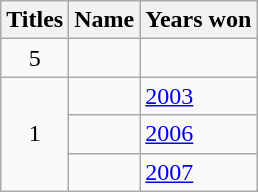<table class="wikitable style="font-size:100%; text-align: left; width:70%">
<tr>
<th>Titles</th>
<th>Name</th>
<th>Years won</th>
</tr>
<tr>
<td align=center>5</td>
<td></td>
<td></td>
</tr>
<tr>
<td align=center rowspan=3>1</td>
<td></td>
<td><a href='#'>2003</a></td>
</tr>
<tr>
<td></td>
<td><a href='#'>2006</a></td>
</tr>
<tr>
<td></td>
<td><a href='#'>2007</a></td>
</tr>
</table>
